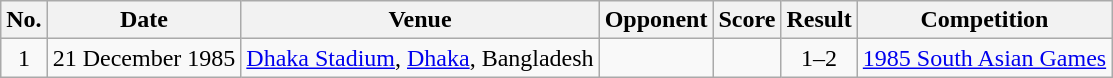<table class="wikitable plainrowheaders sortable">
<tr>
<th scope="col">No.</th>
<th scope="col">Date</th>
<th scope="col">Venue</th>
<th scope="col">Opponent</th>
<th scope="col">Score</th>
<th scope="col">Result</th>
<th scope="col">Competition</th>
</tr>
<tr>
<td align="center">1</td>
<td>21 December 1985</td>
<td><a href='#'>Dhaka Stadium</a>, <a href='#'>Dhaka</a>, Bangladesh</td>
<td></td>
<td align="center"></td>
<td align="center">1–2</td>
<td><a href='#'>1985 South Asian Games</a></td>
</tr>
</table>
